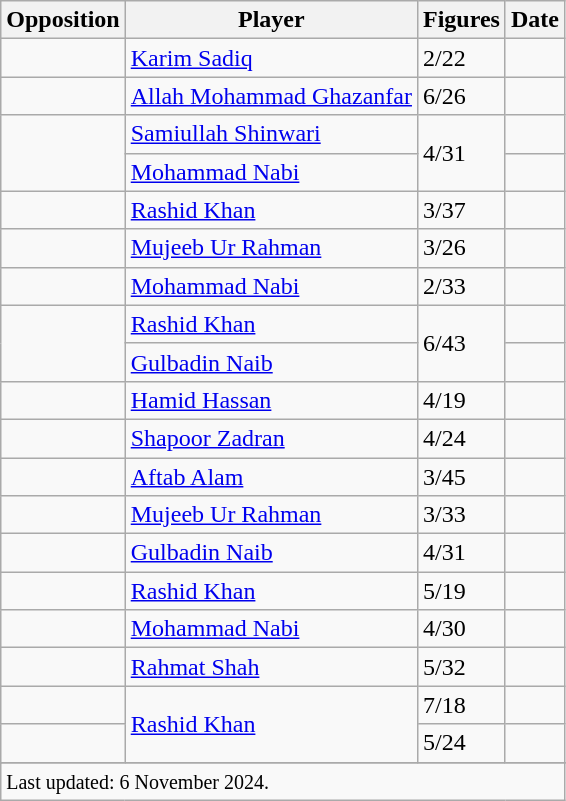<table class="wikitable sortable">
<tr>
<th>Opposition</th>
<th>Player</th>
<th>Figures</th>
<th>Date</th>
</tr>
<tr>
<td></td>
<td><a href='#'>Karim Sadiq</a></td>
<td>2/22</td>
<td></td>
</tr>
<tr>
<td></td>
<td><a href='#'>Allah Mohammad Ghazanfar</a></td>
<td>6/26</td>
<td></td>
</tr>
<tr>
<td rowspan=2></td>
<td><a href='#'>Samiullah Shinwari</a></td>
<td rowspan=2>4/31</td>
<td></td>
</tr>
<tr>
<td><a href='#'>Mohammad Nabi</a></td>
<td></td>
</tr>
<tr>
<td></td>
<td><a href='#'>Rashid Khan</a></td>
<td>3/37</td>
<td> </td>
</tr>
<tr>
<td></td>
<td><a href='#'>Mujeeb Ur Rahman</a></td>
<td>3/26</td>
<td></td>
</tr>
<tr>
<td></td>
<td><a href='#'>Mohammad Nabi</a></td>
<td>2/33</td>
<td> </td>
</tr>
<tr>
<td rowspan=2></td>
<td><a href='#'>Rashid Khan</a></td>
<td rowspan=2>6/43</td>
<td></td>
</tr>
<tr>
<td><a href='#'>Gulbadin Naib</a></td>
<td></td>
</tr>
<tr>
<td></td>
<td><a href='#'>Hamid Hassan</a></td>
<td>4/19</td>
<td></td>
</tr>
<tr>
<td></td>
<td><a href='#'>Shapoor Zadran</a></td>
<td>4/24</td>
<td></td>
</tr>
<tr>
<td></td>
<td><a href='#'>Aftab Alam</a></td>
<td>3/45</td>
<td> </td>
</tr>
<tr>
<td></td>
<td><a href='#'>Mujeeb Ur Rahman</a></td>
<td>3/33</td>
<td></td>
</tr>
<tr>
<td></td>
<td><a href='#'>Gulbadin Naib</a></td>
<td>4/31</td>
<td></td>
</tr>
<tr>
<td></td>
<td><a href='#'>Rashid Khan</a></td>
<td>5/19</td>
<td></td>
</tr>
<tr>
<td></td>
<td><a href='#'>Mohammad Nabi</a></td>
<td>4/30</td>
<td> </td>
</tr>
<tr>
<td></td>
<td><a href='#'>Rahmat Shah</a></td>
<td>5/32</td>
<td></td>
</tr>
<tr>
<td></td>
<td rowspan=2><a href='#'>Rashid Khan</a></td>
<td>7/18</td>
<td></td>
</tr>
<tr>
<td></td>
<td>5/24</td>
<td></td>
</tr>
<tr>
</tr>
<tr class=sortbottom>
<td colspan=5><small>Last updated: 6 November 2024.</small></td>
</tr>
</table>
